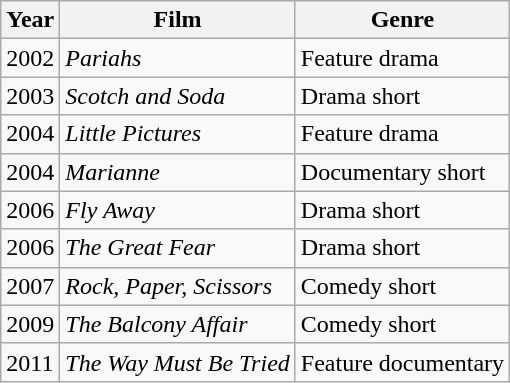<table class="wikitable">
<tr>
<th>Year</th>
<th>Film</th>
<th>Genre</th>
</tr>
<tr>
<td>2002</td>
<td><em>Pariahs</em></td>
<td>Feature drama</td>
</tr>
<tr>
<td>2003</td>
<td><em>Scotch and Soda</em></td>
<td>Drama short</td>
</tr>
<tr>
<td>2004</td>
<td><em>Little Pictures</em></td>
<td>Feature drama</td>
</tr>
<tr>
<td>2004</td>
<td><em>Marianne</em></td>
<td>Documentary short</td>
</tr>
<tr>
<td>2006</td>
<td><em>Fly Away</em></td>
<td>Drama short</td>
</tr>
<tr>
<td>2006</td>
<td><em>The Great Fear</em></td>
<td>Drama short</td>
</tr>
<tr>
<td>2007</td>
<td><em>Rock, Paper, Scissors</em></td>
<td>Comedy short</td>
</tr>
<tr>
<td>2009</td>
<td><em>The Balcony Affair</em></td>
<td>Comedy short</td>
</tr>
<tr>
<td>2011</td>
<td><em>The Way Must Be Tried</em></td>
<td>Feature documentary</td>
</tr>
</table>
